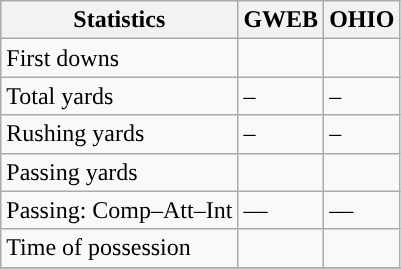<table class="wikitable" style="float:left">
<tr>
<th>Statistics</th>
<th>GWEB</th>
<th>OHIO</th>
</tr>
<tr>
<td>First downs</td>
<td></td>
<td></td>
</tr>
<tr>
<td>Total yards</td>
<td>–</td>
<td>–</td>
</tr>
<tr>
<td>Rushing yards</td>
<td>–</td>
<td>–</td>
</tr>
<tr>
<td>Passing yards</td>
<td></td>
<td></td>
</tr>
<tr>
<td>Passing: Comp–Att–Int</td>
<td>––</td>
<td>––</td>
</tr>
<tr>
<td>Time of possession</td>
<td></td>
<td></td>
</tr>
<tr>
</tr>
</table>
